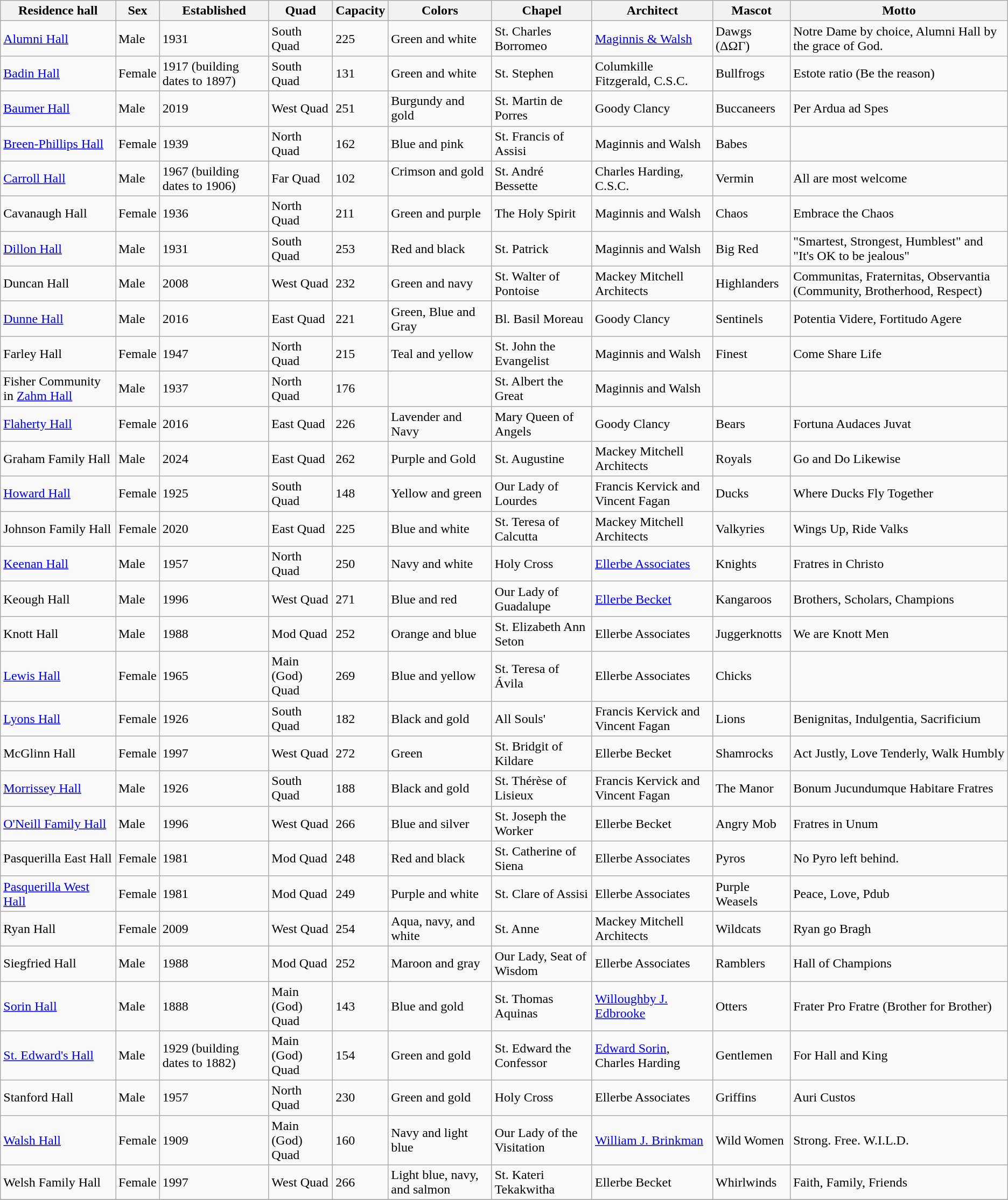<table class="wikitable sortable" style="text-align:left">
<tr style="background:#fff;">
<th>Residence hall</th>
<th>Sex</th>
<th>Established</th>
<th>Quad</th>
<th>Capacity</th>
<th>Colors</th>
<th>Chapel</th>
<th>Architect</th>
<th>Mascot</th>
<th>Motto</th>
</tr>
<tr>
<td> <a href='#'>Alumni Hall</a></td>
<td>Male</td>
<td>1931</td>
<td>South Quad</td>
<td>225</td>
<td>Green and white  </td>
<td>St. Charles Borromeo</td>
<td><a href='#'>Maginnis & Walsh</a></td>
<td>Dawgs (ΔΩΓ)</td>
<td>Notre Dame by choice, Alumni Hall by the grace of God.</td>
</tr>
<tr>
<td> <a href='#'>Badin Hall</a></td>
<td>Female</td>
<td>1917 (building dates to 1897)</td>
<td>South Quad</td>
<td>131</td>
<td>Green and white  </td>
<td>St. Stephen</td>
<td>Columkille Fitzgerald, C.S.C.</td>
<td>Bullfrogs</td>
<td>Estote ratio (Be the reason)</td>
</tr>
<tr>
<td> <a href='#'>Baumer Hall</a></td>
<td>Male</td>
<td>2019</td>
<td>West Quad</td>
<td>251</td>
<td>Burgundy and gold  </td>
<td>St. Martin de Porres</td>
<td>Goody Clancy</td>
<td>Buccaneers</td>
<td>Per Ardua ad Spes</td>
</tr>
<tr>
<td> <a href='#'>Breen-Phillips Hall</a></td>
<td>Female</td>
<td>1939</td>
<td>North Quad</td>
<td>162</td>
<td>Blue and pink  </td>
<td>St. Francis of Assisi</td>
<td>Maginnis and Walsh</td>
<td>Babes</td>
<td></td>
</tr>
<tr>
<td> <a href='#'>Carroll Hall</a></td>
<td>Male</td>
<td>1967 (building dates to 1906)</td>
<td>Far Quad</td>
<td>102</td>
<td>Crimson and gold  </td>
<td>St. André Bessette</td>
<td>Charles Harding, C.S.C.</td>
<td>Vermin</td>
<td>All are most welcome</td>
</tr>
<tr>
<td> Cavanaugh Hall</td>
<td>Female</td>
<td>1936</td>
<td>North Quad</td>
<td>211</td>
<td>Green and purple  </td>
<td>The Holy Spirit</td>
<td>Maginnis and Walsh</td>
<td>Chaos</td>
<td>Embrace the Chaos</td>
</tr>
<tr>
<td> <a href='#'>Dillon Hall</a></td>
<td>Male</td>
<td>1931</td>
<td>South Quad</td>
<td>253</td>
<td>Red and black  </td>
<td>St. Patrick</td>
<td>Maginnis and Walsh</td>
<td>Big Red</td>
<td>"Smartest, Strongest, Humblest" and "It's OK to be jealous"</td>
</tr>
<tr>
<td> Duncan Hall</td>
<td>Male</td>
<td>2008</td>
<td>West Quad</td>
<td>232</td>
<td>Green and navy  </td>
<td>St. Walter of Pontoise</td>
<td>Mackey Mitchell Architects</td>
<td>Highlanders</td>
<td>Communitas, Fraternitas, Observantia (Community, Brotherhood, Respect)</td>
</tr>
<tr>
<td> <a href='#'>Dunne Hall</a></td>
<td>Male</td>
<td>2016</td>
<td>East Quad</td>
<td>221</td>
<td>Green, Blue and Gray   </td>
<td>Bl. Basil Moreau</td>
<td>Goody Clancy</td>
<td>Sentinels</td>
<td>Potentia Videre, Fortitudo Agere</td>
</tr>
<tr>
<td> Farley Hall</td>
<td>Female</td>
<td>1947</td>
<td>North Quad</td>
<td>215</td>
<td>Teal and yellow  </td>
<td>St. John the Evangelist</td>
<td>Maginnis and Walsh</td>
<td>Finest</td>
<td>Come Share Life</td>
</tr>
<tr>
<td>Fisher Community in <a href='#'>Zahm Hall</a></td>
<td>Male</td>
<td>1937</td>
<td>North Quad</td>
<td>176</td>
<td></td>
<td>St. Albert the Great</td>
<td>Maginnis and Walsh</td>
<td></td>
<td></td>
</tr>
<tr>
<td> <a href='#'>Flaherty Hall</a></td>
<td>Female</td>
<td>2016</td>
<td>East Quad</td>
<td>226</td>
<td>Lavender and Navy  </td>
<td>Mary Queen of Angels</td>
<td>Goody Clancy</td>
<td>Bears</td>
<td>Fortuna Audaces Juvat</td>
</tr>
<tr>
<td>Graham Family Hall</td>
<td>Male</td>
<td>2024</td>
<td>East Quad</td>
<td>262</td>
<td>Purple and Gold </td>
<td>St. Augustine</td>
<td>Mackey Mitchell Architects</td>
<td>Royals</td>
<td>Go and Do Likewise</td>
</tr>
<tr>
<td> <a href='#'>Howard Hall</a></td>
<td>Female</td>
<td>1925</td>
<td>South Quad</td>
<td>148</td>
<td>Yellow and green  </td>
<td>Our Lady of Lourdes</td>
<td>Francis Kervick and Vincent Fagan</td>
<td>Ducks</td>
<td>Where Ducks Fly Together</td>
</tr>
<tr>
<td> Johnson Family Hall</td>
<td>Female</td>
<td>2020</td>
<td>East Quad</td>
<td>225</td>
<td>Blue and white  </td>
<td>St. Teresa of Calcutta</td>
<td>Mackey Mitchell Architects</td>
<td>Valkyries</td>
<td>Wings Up, Ride Valks</td>
</tr>
<tr>
<td> <a href='#'>Keenan Hall</a></td>
<td>Male</td>
<td>1957</td>
<td>North Quad</td>
<td>250</td>
<td>Navy and white  </td>
<td>Holy Cross</td>
<td><a href='#'>Ellerbe Associates</a></td>
<td>Knights</td>
<td>Fratres in Christo</td>
</tr>
<tr>
<td> Keough Hall</td>
<td>Male</td>
<td>1996</td>
<td>West Quad</td>
<td>271</td>
<td>Blue and red  </td>
<td>Our Lady of Guadalupe</td>
<td><a href='#'>Ellerbe Becket</a></td>
<td>Kangaroos</td>
<td>Brothers, Scholars, Champions</td>
</tr>
<tr>
<td> Knott Hall</td>
<td>Male</td>
<td>1988</td>
<td>Mod Quad</td>
<td>252</td>
<td>Orange and blue  </td>
<td>St. Elizabeth Ann Seton</td>
<td>Ellerbe Associates</td>
<td>Juggerknotts</td>
<td>We are Knott Men</td>
</tr>
<tr>
<td> <a href='#'>Lewis Hall</a></td>
<td>Female</td>
<td>1965</td>
<td>Main (God) Quad</td>
<td>269</td>
<td>Blue and yellow  </td>
<td>St. Teresa of Ávila</td>
<td>Ellerbe Associates</td>
<td>Chicks</td>
<td></td>
</tr>
<tr>
<td> <a href='#'>Lyons Hall</a></td>
<td>Female</td>
<td>1926</td>
<td>South Quad</td>
<td>182</td>
<td>Black and gold  </td>
<td>All Souls'</td>
<td>Francis Kervick and Vincent Fagan</td>
<td>Lions</td>
<td>Benignitas, Indulgentia, Sacrificium</td>
</tr>
<tr>
<td> McGlinn Hall</td>
<td>Female</td>
<td>1997</td>
<td>West Quad</td>
<td>272</td>
<td>Green  </td>
<td>St. Bridgit of Kildare</td>
<td>Ellerbe Becket</td>
<td>Shamrocks</td>
<td>Act Justly, Love Tenderly, Walk Humbly</td>
</tr>
<tr>
<td> <a href='#'>Morrissey Hall</a></td>
<td>Male</td>
<td>1926</td>
<td>South Quad</td>
<td>188</td>
<td>Black and gold  </td>
<td>St. Thérèse of Lisieux</td>
<td>Francis Kervick and Vincent Fagan</td>
<td>The Manor</td>
<td>Bonum Jucundumque Habitare Fratres</td>
</tr>
<tr>
<td> <a href='#'>O'Neill Family Hall</a></td>
<td>Male</td>
<td>1996</td>
<td>West Quad</td>
<td>266</td>
<td>Blue and silver  </td>
<td>St. Joseph the Worker</td>
<td>Ellerbe Becket</td>
<td>Angry Mob</td>
<td>Fratres in Unum</td>
</tr>
<tr>
<td> Pasquerilla East Hall</td>
<td>Female</td>
<td>1981</td>
<td>Mod Quad</td>
<td>248</td>
<td>Red and black  </td>
<td>St. Catherine of Siena</td>
<td>Ellerbe Associates</td>
<td>Pyros</td>
<td>No Pyro left behind.</td>
</tr>
<tr>
<td> <a href='#'>Pasquerilla West Hall</a></td>
<td>Female</td>
<td>1981</td>
<td>Mod Quad</td>
<td>249</td>
<td>Purple and white  </td>
<td>St. Clare of Assisi</td>
<td>Ellerbe Associates</td>
<td>Purple Weasels</td>
<td>Peace, Love, Pdub</td>
</tr>
<tr>
<td> Ryan Hall</td>
<td>Female</td>
<td>2009</td>
<td>West Quad</td>
<td>254</td>
<td>Aqua, navy, and white   </td>
<td>St. Anne</td>
<td>Mackey Mitchell Architects</td>
<td>Wildcats</td>
<td>Ryan go Bragh</td>
</tr>
<tr>
<td> Siegfried Hall</td>
<td>Male</td>
<td>1988</td>
<td>Mod Quad</td>
<td>252</td>
<td>Maroon and gray  </td>
<td>Our Lady, Seat of Wisdom</td>
<td>Ellerbe Associates</td>
<td>Ramblers</td>
<td>Hall of Champions</td>
</tr>
<tr>
<td> <a href='#'>Sorin Hall</a></td>
<td>Male</td>
<td>1888</td>
<td>Main (God) Quad</td>
<td>143</td>
<td>Blue and gold  </td>
<td>St. Thomas Aquinas</td>
<td><a href='#'>Willoughby J. Edbrooke</a></td>
<td>Otters</td>
<td>Frater Pro Fratre (Brother for Brother)</td>
</tr>
<tr>
<td> <a href='#'>St. Edward's Hall</a></td>
<td>Male</td>
<td>1929 (building dates to 1882)</td>
<td>Main (God) Quad</td>
<td>154</td>
<td>Green and gold  </td>
<td>St. Edward the Confessor</td>
<td><a href='#'>Edward Sorin</a>, Charles Harding</td>
<td>Gentlemen</td>
<td>For Hall and King</td>
</tr>
<tr>
<td> Stanford Hall</td>
<td>Male</td>
<td>1957</td>
<td>North Quad</td>
<td>230</td>
<td>Green and gold  </td>
<td>Holy Cross</td>
<td>Ellerbe Associates</td>
<td>Griffins</td>
<td>Auri Custos</td>
</tr>
<tr>
<td> <a href='#'>Walsh Hall</a></td>
<td>Female</td>
<td>1909</td>
<td>Main (God) Quad</td>
<td>160</td>
<td>Navy and light blue  </td>
<td>Our Lady of the Visitation</td>
<td><a href='#'>William J. Brinkman</a></td>
<td>Wild Women</td>
<td>Strong. Free. W.I.L.D.</td>
</tr>
<tr>
<td> Welsh Family Hall</td>
<td>Female</td>
<td>1997</td>
<td>West Quad</td>
<td>266</td>
<td>Light blue, navy, and salmon   </td>
<td>St. Kateri Tekakwitha</td>
<td>Ellerbe Becket</td>
<td>Whirlwinds</td>
<td>Faith, Family, Friends</td>
</tr>
<tr>
</tr>
</table>
